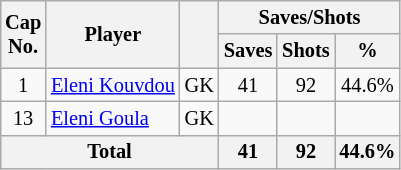<table class="wikitable sortable" style="text-align: center; font-size: 85%; margin-left: 1em;">
<tr>
<th rowspan="2">Cap<br>No.</th>
<th rowspan="2">Player</th>
<th rowspan="2"></th>
<th colspan="3">Saves/Shots</th>
</tr>
<tr>
<th>Saves</th>
<th>Shots</th>
<th>%</th>
</tr>
<tr>
<td>1</td>
<td style="text-align: left;" data-sort-value="Kouvdou, Eleni"><a href='#'>Eleni Kouvdou</a></td>
<td>GK</td>
<td>41</td>
<td>92</td>
<td>44.6%</td>
</tr>
<tr>
<td>13</td>
<td style="text-align: left;" data-sort-value="Goula, Eleni"><a href='#'>Eleni Goula</a></td>
<td>GK</td>
<td></td>
<td></td>
<td></td>
</tr>
<tr>
<th colspan="3">Total</th>
<th>41</th>
<th>92</th>
<th>44.6%</th>
</tr>
</table>
